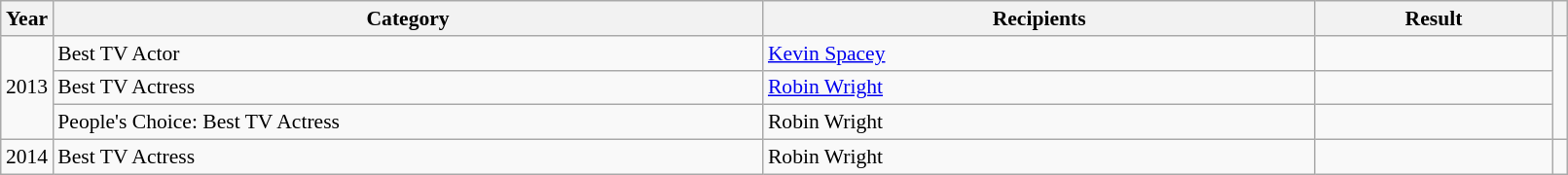<table class="wikitable plainrowheaders" style="font-size: 90%" width=85%>
<tr>
<th scope="col" style="width:2%;">Year</th>
<th scope="col" style="width:45%;">Category</th>
<th scope="col" style="width:35%;">Recipients</th>
<th scope="col" style="width:15%;">Result</th>
<th scope="col" class="unsortable" style="width:1%;"></th>
</tr>
<tr>
<td rowspan=3 style="text-align:center;">2013</td>
<td>Best TV Actor</td>
<td><a href='#'>Kevin Spacey</a></td>
<td></td>
<td rowspan=3 style="text-align:center;"></td>
</tr>
<tr>
<td>Best TV Actress</td>
<td><a href='#'>Robin Wright</a></td>
<td></td>
</tr>
<tr>
<td>People's Choice: Best TV Actress</td>
<td>Robin Wright</td>
<td></td>
</tr>
<tr>
<td style="text-align:center;">2014</td>
<td>Best TV Actress</td>
<td>Robin Wright</td>
<td></td>
<td></td>
</tr>
</table>
